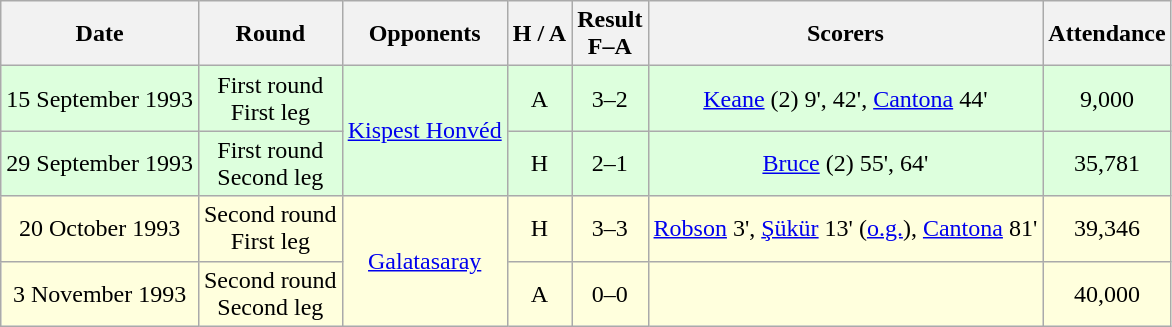<table class="wikitable" style="text-align:center">
<tr>
<th>Date</th>
<th>Round</th>
<th>Opponents</th>
<th>H / A</th>
<th>Result<br>F–A</th>
<th>Scorers</th>
<th>Attendance</th>
</tr>
<tr bgcolor="#ddffdd">
<td>15 September 1993</td>
<td>First round<br>First leg</td>
<td rowspan="2"><a href='#'>Kispest Honvéd</a></td>
<td>A</td>
<td>3–2</td>
<td><a href='#'>Keane</a> (2) 9', 42', <a href='#'>Cantona</a> 44'</td>
<td>9,000</td>
</tr>
<tr bgcolor="#ddffdd">
<td>29 September 1993</td>
<td>First round<br>Second leg</td>
<td>H</td>
<td>2–1</td>
<td><a href='#'>Bruce</a> (2) 55', 64'</td>
<td>35,781</td>
</tr>
<tr bgcolor="#ffffdd">
<td>20 October 1993</td>
<td>Second round<br>First leg</td>
<td rowspan="2"><a href='#'>Galatasaray</a></td>
<td>H</td>
<td>3–3</td>
<td><a href='#'>Robson</a> 3', <a href='#'>Şükür</a> 13' (<a href='#'>o.g.</a>), <a href='#'>Cantona</a> 81'</td>
<td>39,346</td>
</tr>
<tr bgcolor="#ffffdd">
<td>3 November 1993</td>
<td>Second round<br>Second leg</td>
<td>A</td>
<td>0–0</td>
<td></td>
<td>40,000</td>
</tr>
</table>
